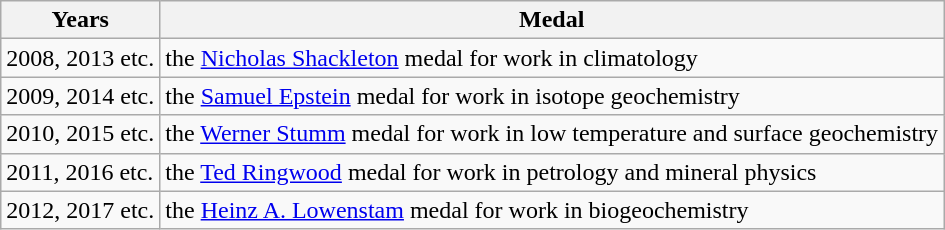<table class="wikitable" align=center>
<tr>
<th>Years</th>
<th>Medal</th>
</tr>
<tr>
<td>2008, 2013 etc.</td>
<td>the <a href='#'>Nicholas Shackleton</a> medal for work in climatology</td>
</tr>
<tr>
<td>2009, 2014 etc.</td>
<td>the <a href='#'>Samuel Epstein</a> medal for work in isotope geochemistry</td>
</tr>
<tr>
<td>2010, 2015 etc.</td>
<td>the <a href='#'>Werner Stumm</a> medal for work in low temperature and surface geochemistry</td>
</tr>
<tr>
<td>2011, 2016 etc.</td>
<td>the <a href='#'>Ted Ringwood</a> medal for work in petrology and mineral physics</td>
</tr>
<tr>
<td>2012, 2017 etc.</td>
<td>the <a href='#'>Heinz A. Lowenstam</a> medal for work in biogeochemistry</td>
</tr>
</table>
